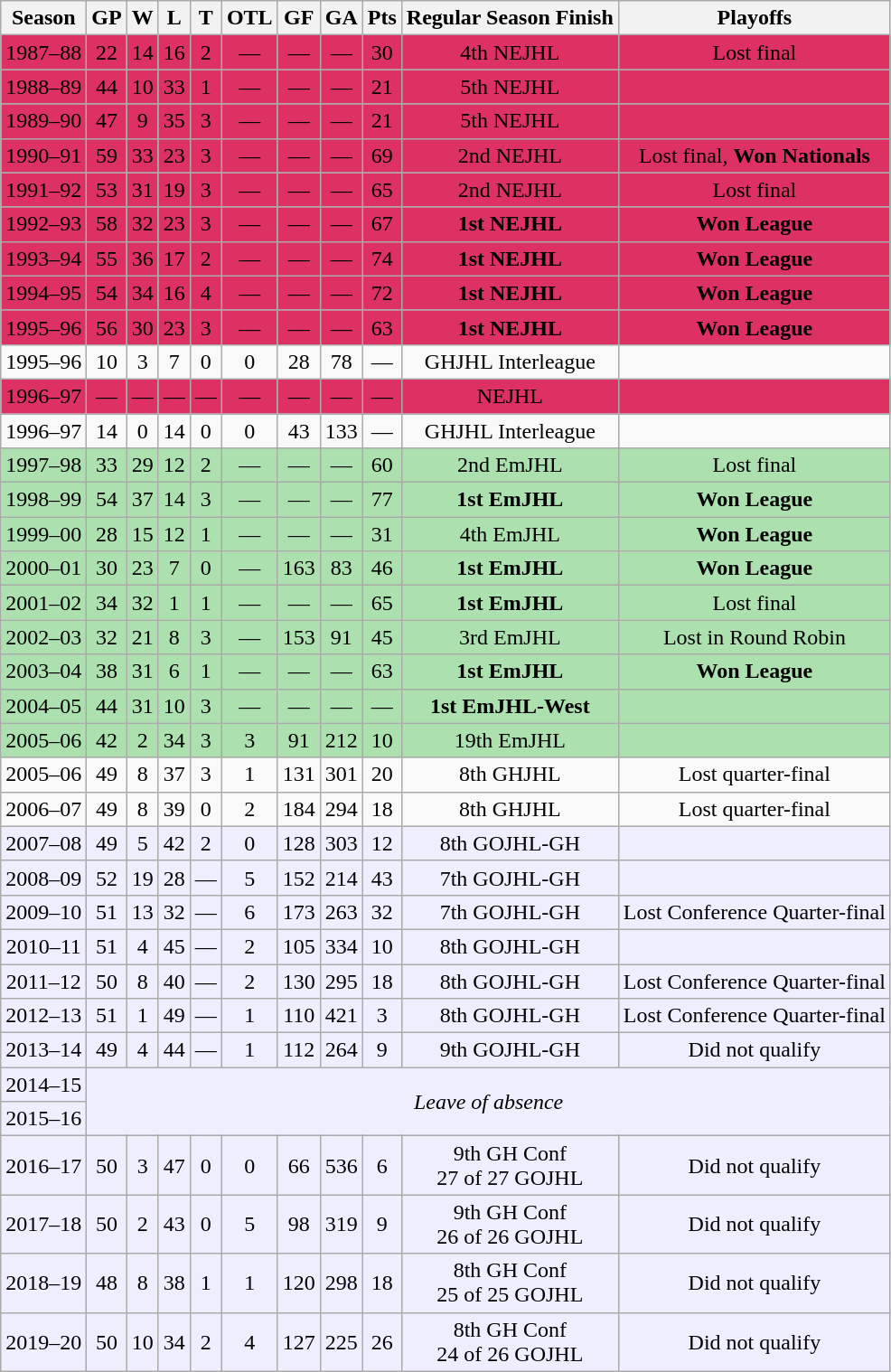<table class="wikitable" style="text-align:center">
<tr>
<th>Season</th>
<th>GP</th>
<th>W</th>
<th>L</th>
<th>T</th>
<th>OTL</th>
<th>GF</th>
<th>GA</th>
<th>Pts</th>
<th>Regular Season Finish</th>
<th>Playoffs</th>
</tr>
<tr bgcolor="#DE3163">
<td>1987–88</td>
<td>22</td>
<td>14</td>
<td>16</td>
<td>2</td>
<td>—</td>
<td>—</td>
<td>—</td>
<td>30</td>
<td>4th NEJHL</td>
<td>Lost final</td>
</tr>
<tr bgcolor="#DE3163">
<td>1988–89</td>
<td>44</td>
<td>10</td>
<td>33</td>
<td>1</td>
<td>—</td>
<td>—</td>
<td>—</td>
<td>21</td>
<td>5th NEJHL</td>
<td></td>
</tr>
<tr bgcolor="#DE3163">
<td>1989–90</td>
<td>47</td>
<td>9</td>
<td>35</td>
<td>3</td>
<td>—</td>
<td>—</td>
<td>—</td>
<td>21</td>
<td>5th NEJHL</td>
<td></td>
</tr>
<tr bgcolor="#DE3163">
<td>1990–91</td>
<td>59</td>
<td>33</td>
<td>23</td>
<td>3</td>
<td>—</td>
<td>—</td>
<td>—</td>
<td>69</td>
<td>2nd NEJHL</td>
<td>Lost final, <strong>Won Nationals</strong></td>
</tr>
<tr bgcolor="#DE3163">
<td>1991–92</td>
<td>53</td>
<td>31</td>
<td>19</td>
<td>3</td>
<td>—</td>
<td>—</td>
<td>—</td>
<td>65</td>
<td>2nd NEJHL</td>
<td>Lost final</td>
</tr>
<tr bgcolor="#DE3163">
<td>1992–93</td>
<td>58</td>
<td>32</td>
<td>23</td>
<td>3</td>
<td>—</td>
<td>—</td>
<td>—</td>
<td>67</td>
<td><strong>1st NEJHL</strong></td>
<td><strong>Won League</strong></td>
</tr>
<tr bgcolor="#DE3163">
<td>1993–94</td>
<td>55</td>
<td>36</td>
<td>17</td>
<td>2</td>
<td>—</td>
<td>—</td>
<td>—</td>
<td>74</td>
<td><strong>1st NEJHL</strong></td>
<td><strong>Won League</strong></td>
</tr>
<tr bgcolor="#DE3163">
<td>1994–95</td>
<td>54</td>
<td>34</td>
<td>16</td>
<td>4</td>
<td>—</td>
<td>—</td>
<td>—</td>
<td>72</td>
<td><strong>1st NEJHL</strong></td>
<td><strong>Won League</strong></td>
</tr>
<tr bgcolor="#DE3163">
<td>1995–96</td>
<td>56</td>
<td>30</td>
<td>23</td>
<td>3</td>
<td>—</td>
<td>—</td>
<td>—</td>
<td>63</td>
<td><strong>1st NEJHL</strong></td>
<td><strong>Won League</strong></td>
</tr>
<tr>
<td>1995–96</td>
<td>10</td>
<td>3</td>
<td>7</td>
<td>0</td>
<td>0</td>
<td>28</td>
<td>78</td>
<td>—</td>
<td>GHJHL Interleague</td>
<td></td>
</tr>
<tr bgcolor="#DE3163">
<td>1996–97</td>
<td>—</td>
<td>—</td>
<td>—</td>
<td>—</td>
<td>—</td>
<td>—</td>
<td>—</td>
<td>—</td>
<td>NEJHL</td>
<td></td>
</tr>
<tr>
<td>1996–97</td>
<td>14</td>
<td>0</td>
<td>14</td>
<td>0</td>
<td>0</td>
<td>43</td>
<td>133</td>
<td>—</td>
<td>GHJHL Interleague</td>
<td></td>
</tr>
<tr bgcolor="#ACE1AF">
<td>1997–98</td>
<td>33</td>
<td>29</td>
<td>12</td>
<td>2</td>
<td>—</td>
<td>—</td>
<td>—</td>
<td>60</td>
<td>2nd EmJHL</td>
<td>Lost final</td>
</tr>
<tr bgcolor="#ACE1AF">
<td>1998–99</td>
<td>54</td>
<td>37</td>
<td>14</td>
<td>3</td>
<td>—</td>
<td>—</td>
<td>—</td>
<td>77</td>
<td><strong>1st EmJHL</strong></td>
<td><strong>Won League</strong></td>
</tr>
<tr bgcolor="#ACE1AF">
<td>1999–00</td>
<td>28</td>
<td>15</td>
<td>12</td>
<td>1</td>
<td>—</td>
<td>—</td>
<td>—</td>
<td>31</td>
<td>4th EmJHL</td>
<td><strong>Won League</strong></td>
</tr>
<tr bgcolor="#ACE1AF">
<td>2000–01</td>
<td>30</td>
<td>23</td>
<td>7</td>
<td>0</td>
<td>—</td>
<td>163</td>
<td>83</td>
<td>46</td>
<td><strong>1st EmJHL</strong></td>
<td><strong>Won League</strong></td>
</tr>
<tr bgcolor="#ACE1AF">
<td>2001–02</td>
<td>34</td>
<td>32</td>
<td>1</td>
<td>1</td>
<td>—</td>
<td>—</td>
<td>—</td>
<td>65</td>
<td><strong>1st EmJHL</strong></td>
<td>Lost final</td>
</tr>
<tr bgcolor="#ACE1AF">
<td>2002–03</td>
<td>32</td>
<td>21</td>
<td>8</td>
<td>3</td>
<td>—</td>
<td>153</td>
<td>91</td>
<td>45</td>
<td>3rd EmJHL</td>
<td>Lost in Round Robin</td>
</tr>
<tr bgcolor="#ACE1AF">
<td>2003–04</td>
<td>38</td>
<td>31</td>
<td>6</td>
<td>1</td>
<td>—</td>
<td>—</td>
<td>—</td>
<td>63</td>
<td><strong>1st EmJHL</strong></td>
<td><strong>Won League</strong></td>
</tr>
<tr bgcolor="#ACE1AF">
<td>2004–05</td>
<td>44</td>
<td>31</td>
<td>10</td>
<td>3</td>
<td>—</td>
<td>—</td>
<td>—</td>
<td>—</td>
<td><strong>1st EmJHL-West</strong></td>
<td></td>
</tr>
<tr bgcolor="#ACE1AF">
<td>2005–06</td>
<td>42</td>
<td>2</td>
<td>34</td>
<td>3</td>
<td>3</td>
<td>91</td>
<td>212</td>
<td>10</td>
<td>19th EmJHL</td>
<td></td>
</tr>
<tr>
<td>2005–06</td>
<td>49</td>
<td>8</td>
<td>37</td>
<td>3</td>
<td>1</td>
<td>131</td>
<td>301</td>
<td>20</td>
<td>8th GHJHL</td>
<td>Lost quarter-final</td>
</tr>
<tr>
<td>2006–07</td>
<td>49</td>
<td>8</td>
<td>39</td>
<td>0</td>
<td>2</td>
<td>184</td>
<td>294</td>
<td>18</td>
<td>8th GHJHL</td>
<td>Lost quarter-final</td>
</tr>
<tr bgcolor="#eeeeff">
<td>2007–08</td>
<td>49</td>
<td>5</td>
<td>42</td>
<td>2</td>
<td>0</td>
<td>128</td>
<td>303</td>
<td>12</td>
<td>8th GOJHL-GH</td>
<td></td>
</tr>
<tr bgcolor="#eeeeff">
<td>2008–09</td>
<td>52</td>
<td>19</td>
<td>28</td>
<td>—</td>
<td>5</td>
<td>152</td>
<td>214</td>
<td>43</td>
<td>7th GOJHL-GH</td>
<td></td>
</tr>
<tr bgcolor="#eeeeff">
<td>2009–10</td>
<td>51</td>
<td>13</td>
<td>32</td>
<td>—</td>
<td>6</td>
<td>173</td>
<td>263</td>
<td>32</td>
<td>7th GOJHL-GH</td>
<td>Lost Conference Quarter-final</td>
</tr>
<tr bgcolor="#eeeeff">
<td>2010–11</td>
<td>51</td>
<td>4</td>
<td>45</td>
<td>—</td>
<td>2</td>
<td>105</td>
<td>334</td>
<td>10</td>
<td>8th GOJHL-GH</td>
<td></td>
</tr>
<tr bgcolor="#eeeeff">
<td>2011–12</td>
<td>50</td>
<td>8</td>
<td>40</td>
<td>—</td>
<td>2</td>
<td>130</td>
<td>295</td>
<td>18</td>
<td>8th GOJHL-GH</td>
<td>Lost Conference Quarter-final</td>
</tr>
<tr bgcolor="#eeeeff">
<td>2012–13</td>
<td>51</td>
<td>1</td>
<td>49</td>
<td>—</td>
<td>1</td>
<td>110</td>
<td>421</td>
<td>3</td>
<td>8th GOJHL-GH</td>
<td>Lost Conference Quarter-final</td>
</tr>
<tr bgcolor="#eeeeff">
<td>2013–14</td>
<td>49</td>
<td>4</td>
<td>44</td>
<td>—</td>
<td>1</td>
<td>112</td>
<td>264</td>
<td>9</td>
<td>9th GOJHL-GH</td>
<td>Did not qualify</td>
</tr>
<tr bgcolor="#eeeeff">
<td>2014–15</td>
<td rowspan="2" colspan="10"><em>Leave of absence</em></td>
</tr>
<tr bgcolor="#eeeeff">
<td>2015–16</td>
</tr>
<tr bgcolor="#eeeeff">
<td>2016–17</td>
<td>50</td>
<td>3</td>
<td>47</td>
<td>0</td>
<td>0</td>
<td>66</td>
<td>536</td>
<td>6</td>
<td>9th GH Conf<br>27 of 27 GOJHL</td>
<td>Did not qualify</td>
</tr>
<tr bgcolor="#eeeeff">
<td>2017–18</td>
<td>50</td>
<td>2</td>
<td>43</td>
<td>0</td>
<td>5</td>
<td>98</td>
<td>319</td>
<td>9</td>
<td>9th GH Conf<br>26 of 26 GOJHL</td>
<td>Did not qualify</td>
</tr>
<tr bgcolor="#eeeeff">
<td>2018–19</td>
<td>48</td>
<td>8</td>
<td>38</td>
<td>1</td>
<td>1</td>
<td>120</td>
<td>298</td>
<td>18</td>
<td>8th GH Conf<br>25 of 25 GOJHL</td>
<td>Did not qualify</td>
</tr>
<tr bgcolor="#eeeeff">
<td>2019–20</td>
<td>50</td>
<td>10</td>
<td>34</td>
<td>2</td>
<td>4</td>
<td>127</td>
<td>225</td>
<td>26</td>
<td>8th GH Conf<br>24 of 26 GOJHL</td>
<td>Did not qualify</td>
</tr>
</table>
